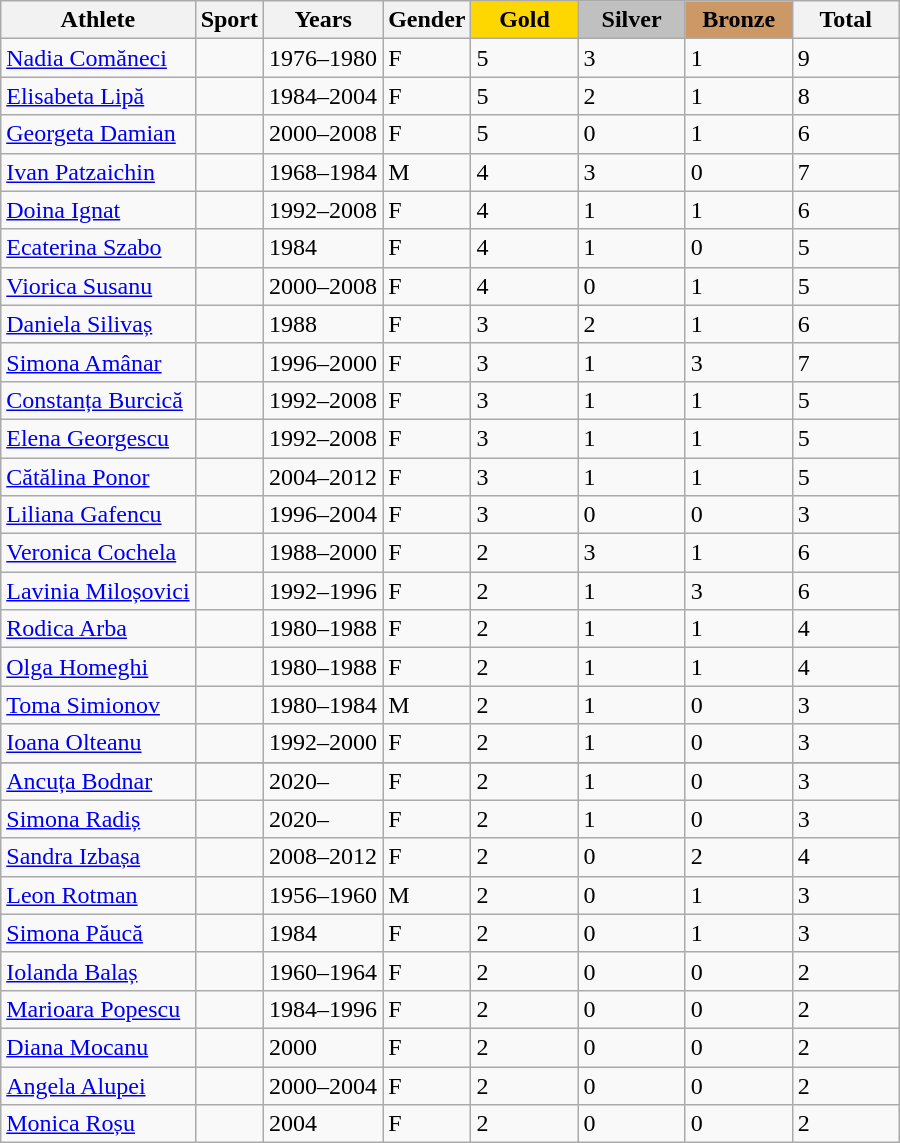<table class="wikitable sortable">
<tr>
<th>Athlete</th>
<th>Sport</th>
<th>Years</th>
<th>Gender</th>
<th style="background-color:gold; width:4.0em; font-weight:bold;">Gold</th>
<th style="background-color:silver; width:4.0em; font-weight:bold;">Silver</th>
<th style="background-color:#cc9966; width:4.0em; font-weight:bold;">Bronze</th>
<th style="width:4.0em;">Total</th>
</tr>
<tr>
<td><a href='#'>Nadia Comăneci</a></td>
<td></td>
<td>1976–1980</td>
<td>F</td>
<td>5</td>
<td>3</td>
<td>1</td>
<td>9</td>
</tr>
<tr>
<td><a href='#'>Elisabeta Lipă</a></td>
<td></td>
<td>1984–2004</td>
<td>F</td>
<td>5</td>
<td>2</td>
<td>1</td>
<td>8</td>
</tr>
<tr>
<td><a href='#'>Georgeta Damian</a></td>
<td></td>
<td>2000–2008</td>
<td>F</td>
<td>5</td>
<td>0</td>
<td>1</td>
<td>6</td>
</tr>
<tr>
<td><a href='#'>Ivan Patzaichin</a></td>
<td></td>
<td>1968–1984</td>
<td>M</td>
<td>4</td>
<td>3</td>
<td>0</td>
<td>7</td>
</tr>
<tr>
<td><a href='#'>Doina Ignat</a></td>
<td></td>
<td>1992–2008</td>
<td>F</td>
<td>4</td>
<td>1</td>
<td>1</td>
<td>6</td>
</tr>
<tr>
<td><a href='#'>Ecaterina Szabo</a></td>
<td></td>
<td>1984</td>
<td>F</td>
<td>4</td>
<td>1</td>
<td>0</td>
<td>5</td>
</tr>
<tr>
<td><a href='#'>Viorica Susanu</a></td>
<td></td>
<td>2000–2008</td>
<td>F</td>
<td>4</td>
<td>0</td>
<td>1</td>
<td>5</td>
</tr>
<tr>
<td><a href='#'>Daniela Silivaș</a></td>
<td></td>
<td>1988</td>
<td>F</td>
<td>3</td>
<td>2</td>
<td>1</td>
<td>6</td>
</tr>
<tr>
<td><a href='#'>Simona Amânar</a></td>
<td></td>
<td>1996–2000</td>
<td>F</td>
<td>3</td>
<td>1</td>
<td>3</td>
<td>7</td>
</tr>
<tr>
<td><a href='#'>Constanța Burcică</a></td>
<td></td>
<td>1992–2008</td>
<td>F</td>
<td>3</td>
<td>1</td>
<td>1</td>
<td>5</td>
</tr>
<tr>
<td><a href='#'>Elena Georgescu</a></td>
<td></td>
<td>1992–2008</td>
<td>F</td>
<td>3</td>
<td>1</td>
<td>1</td>
<td>5</td>
</tr>
<tr>
<td><a href='#'>Cătălina Ponor</a></td>
<td></td>
<td>2004–2012</td>
<td>F</td>
<td>3</td>
<td>1</td>
<td>1</td>
<td>5</td>
</tr>
<tr>
<td><a href='#'>Liliana Gafencu</a></td>
<td></td>
<td>1996–2004</td>
<td>F</td>
<td>3</td>
<td>0</td>
<td>0</td>
<td>3</td>
</tr>
<tr>
<td><a href='#'>Veronica Cochela</a></td>
<td></td>
<td>1988–2000</td>
<td>F</td>
<td>2</td>
<td>3</td>
<td>1</td>
<td>6</td>
</tr>
<tr>
<td><a href='#'>Lavinia Miloșovici</a></td>
<td></td>
<td>1992–1996</td>
<td>F</td>
<td>2</td>
<td>1</td>
<td>3</td>
<td>6</td>
</tr>
<tr>
<td><a href='#'>Rodica Arba</a></td>
<td></td>
<td>1980–1988</td>
<td>F</td>
<td>2</td>
<td>1</td>
<td>1</td>
<td>4</td>
</tr>
<tr>
<td><a href='#'>Olga Homeghi</a></td>
<td></td>
<td>1980–1988</td>
<td>F</td>
<td>2</td>
<td>1</td>
<td>1</td>
<td>4</td>
</tr>
<tr>
<td><a href='#'>Toma Simionov</a></td>
<td></td>
<td>1980–1984</td>
<td>M</td>
<td>2</td>
<td>1</td>
<td>0</td>
<td>3</td>
</tr>
<tr>
<td><a href='#'>Ioana Olteanu</a></td>
<td></td>
<td>1992–2000</td>
<td>F</td>
<td>2</td>
<td>1</td>
<td>0</td>
<td>3</td>
</tr>
<tr>
</tr>
<tr>
<td><a href='#'>Ancuța Bodnar</a></td>
<td></td>
<td>2020–</td>
<td>F</td>
<td>2</td>
<td>1</td>
<td>0</td>
<td>3</td>
</tr>
<tr>
<td><a href='#'>Simona Radiș</a></td>
<td></td>
<td>2020–</td>
<td>F</td>
<td>2</td>
<td>1</td>
<td>0</td>
<td>3</td>
</tr>
<tr>
<td><a href='#'>Sandra Izbașa</a></td>
<td></td>
<td>2008–2012</td>
<td>F</td>
<td>2</td>
<td>0</td>
<td>2</td>
<td>4</td>
</tr>
<tr>
<td><a href='#'>Leon Rotman</a></td>
<td></td>
<td>1956–1960</td>
<td>M</td>
<td>2</td>
<td>0</td>
<td>1</td>
<td>3</td>
</tr>
<tr>
<td><a href='#'>Simona Păucă</a></td>
<td></td>
<td>1984</td>
<td>F</td>
<td>2</td>
<td>0</td>
<td>1</td>
<td>3</td>
</tr>
<tr>
<td><a href='#'>Iolanda Balaș</a></td>
<td></td>
<td>1960–1964</td>
<td>F</td>
<td>2</td>
<td>0</td>
<td>0</td>
<td>2</td>
</tr>
<tr>
<td><a href='#'>Marioara Popescu</a></td>
<td></td>
<td>1984–1996</td>
<td>F</td>
<td>2</td>
<td>0</td>
<td>0</td>
<td>2</td>
</tr>
<tr>
<td><a href='#'>Diana Mocanu</a></td>
<td></td>
<td>2000</td>
<td>F</td>
<td>2</td>
<td>0</td>
<td>0</td>
<td>2</td>
</tr>
<tr>
<td><a href='#'>Angela Alupei</a></td>
<td></td>
<td>2000–2004</td>
<td>F</td>
<td>2</td>
<td>0</td>
<td>0</td>
<td>2</td>
</tr>
<tr>
<td><a href='#'>Monica Roșu</a></td>
<td></td>
<td>2004</td>
<td>F</td>
<td>2</td>
<td>0</td>
<td>0</td>
<td>2</td>
</tr>
</table>
